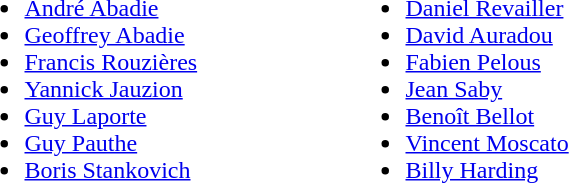<table align="leff";>
<tr>
<td width="250px"><br><ul><li><a href='#'>André Abadie</a></li><li><a href='#'>Geoffrey Abadie</a></li><li><a href='#'>Francis Rouzières</a></li><li><a href='#'>Yannick Jauzion</a></li><li><a href='#'>Guy Laporte</a></li><li><a href='#'>Guy Pauthe</a></li><li><a href='#'>Boris Stankovich</a></li></ul></td>
<td width="250px"><br><ul><li><a href='#'>Daniel Revailler</a></li><li><a href='#'>David Auradou</a></li><li><a href='#'>Fabien Pelous</a></li><li><a href='#'>Jean Saby</a></li><li><a href='#'>Benoît Bellot</a></li><li><a href='#'>Vincent Moscato</a></li><li><a href='#'>Billy Harding</a></li></ul></td>
</tr>
</table>
